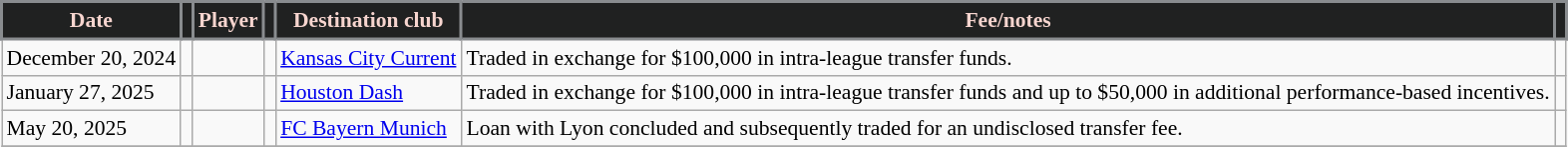<table class="wikitable sortable" style="font-size:90%;">
<tr>
<th style="background:#202121; color:#F7D5CF; border:2px solid #898C8F;" scope="col" data-sort-type="date">Date</th>
<th style="background:#202121; color:#F7D5CF; border:2px solid #898C8F;" scope="col"></th>
<th style="background:#202121; color:#F7D5CF; border:2px solid #898C8F;" scope="col">Player</th>
<th style="background:#202121; color:#F7D5CF; border:2px solid #898C8F;" scope="col"></th>
<th style="background:#202121; color:#F7D5CF; border:2px solid #898C8F;" scope="col">Destination club</th>
<th style="background:#202121; color:#F7D5CF; border:2px solid #898C8F;" scope="col">Fee/notes</th>
<th style="background:#202121; color:#F7D5CF; border:2px solid #898C8F;" scope="col"></th>
</tr>
<tr>
<td>December 20, 2024</td>
<td></td>
<td></td>
<td></td>
<td> <a href='#'>Kansas City Current</a></td>
<td>Traded in exchange for $100,000 in intra-league transfer funds.</td>
<td></td>
</tr>
<tr>
<td>January 27, 2025</td>
<td></td>
<td></td>
<td></td>
<td> <a href='#'>Houston Dash</a></td>
<td>Traded in exchange for $100,000 in intra-league transfer funds and up to $50,000 in additional performance-based incentives.</td>
<td></td>
</tr>
<tr>
<td>May 20, 2025</td>
<td></td>
<td></td>
<td></td>
<td> <a href='#'>FC Bayern Munich</a></td>
<td>Loan with Lyon concluded and subsequently traded for an undisclosed transfer fee.</td>
<td></td>
</tr>
<tr>
</tr>
</table>
